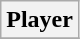<table class="wikitable">
<tr>
<th>Player</th>
</tr>
<tr>
</tr>
</table>
